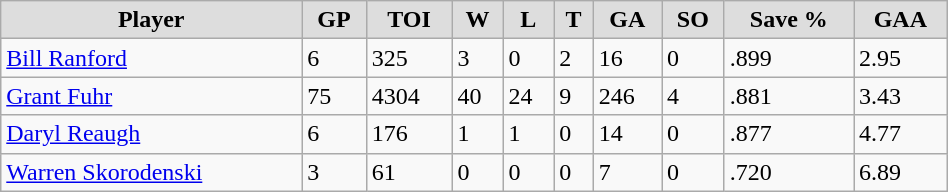<table class="wikitable" style="width:50%;">
<tr style="text-align:center; background:#ddd;">
<td><strong>Player</strong></td>
<td><strong>GP</strong></td>
<td><strong>TOI</strong></td>
<td><strong>W</strong></td>
<td><strong>L</strong></td>
<td><strong>T</strong></td>
<td><strong>GA</strong></td>
<td><strong>SO</strong></td>
<td><strong>Save %</strong></td>
<td><strong>GAA</strong></td>
</tr>
<tr>
<td><a href='#'>Bill Ranford</a></td>
<td>6</td>
<td>325</td>
<td>3</td>
<td>0</td>
<td>2</td>
<td>16</td>
<td>0</td>
<td>.899</td>
<td>2.95</td>
</tr>
<tr>
<td><a href='#'>Grant Fuhr</a></td>
<td>75</td>
<td>4304</td>
<td>40</td>
<td>24</td>
<td>9</td>
<td>246</td>
<td>4</td>
<td>.881</td>
<td>3.43</td>
</tr>
<tr>
<td><a href='#'>Daryl Reaugh</a></td>
<td>6</td>
<td>176</td>
<td>1</td>
<td>1</td>
<td>0</td>
<td>14</td>
<td>0</td>
<td>.877</td>
<td>4.77</td>
</tr>
<tr>
<td><a href='#'>Warren Skorodenski</a></td>
<td>3</td>
<td>61</td>
<td>0</td>
<td>0</td>
<td>0</td>
<td>7</td>
<td>0</td>
<td>.720</td>
<td>6.89</td>
</tr>
</table>
